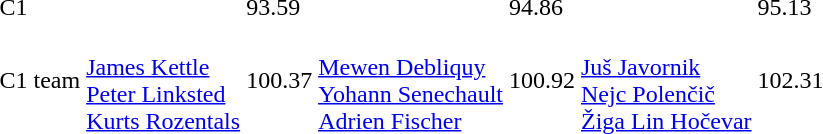<table>
<tr>
<td>C1</td>
<td></td>
<td>93.59</td>
<td></td>
<td>94.86</td>
<td></td>
<td>95.13</td>
</tr>
<tr>
<td>C1 team</td>
<td><br><a href='#'>James Kettle</a><br><a href='#'>Peter Linksted</a><br><a href='#'>Kurts Rozentals</a></td>
<td>100.37</td>
<td><br><a href='#'>Mewen Debliquy</a><br><a href='#'>Yohann Senechault</a><br><a href='#'>Adrien Fischer</a></td>
<td>100.92</td>
<td><br><a href='#'>Juš Javornik</a><br><a href='#'>Nejc Polenčič</a><br><a href='#'>Žiga Lin Hočevar</a></td>
<td>102.31</td>
</tr>
</table>
